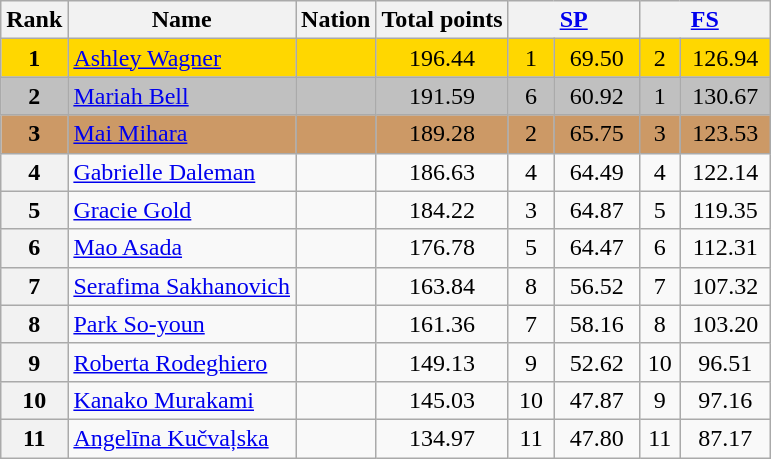<table class="wikitable sortable">
<tr>
<th>Rank</th>
<th>Name</th>
<th>Nation</th>
<th>Total points</th>
<th colspan="2" width="80px"><a href='#'>SP</a></th>
<th colspan="2" width="80px"><a href='#'>FS</a></th>
</tr>
<tr bgcolor="gold">
<td align="center"><strong>1</strong></td>
<td><a href='#'>Ashley Wagner</a></td>
<td></td>
<td align="center">196.44</td>
<td align="center">1</td>
<td align="center">69.50</td>
<td align="center">2</td>
<td align="center">126.94</td>
</tr>
<tr bgcolor="silver">
<td align="center"><strong>2</strong></td>
<td><a href='#'>Mariah Bell</a></td>
<td></td>
<td align="center">191.59</td>
<td align="center">6</td>
<td align="center">60.92</td>
<td align="center">1</td>
<td align="center">130.67</td>
</tr>
<tr bgcolor="cc9966">
<td align="center"><strong>3</strong></td>
<td><a href='#'>Mai Mihara</a></td>
<td></td>
<td align="center">189.28</td>
<td align="center">2</td>
<td align="center">65.75</td>
<td align="center">3</td>
<td align="center">123.53</td>
</tr>
<tr>
<th>4</th>
<td><a href='#'>Gabrielle Daleman</a></td>
<td></td>
<td align="center">186.63</td>
<td align="center">4</td>
<td align="center">64.49</td>
<td align="center">4</td>
<td align="center">122.14</td>
</tr>
<tr>
<th>5</th>
<td><a href='#'>Gracie Gold</a></td>
<td></td>
<td align="center">184.22</td>
<td align="center">3</td>
<td align="center">64.87</td>
<td align="center">5</td>
<td align="center">119.35</td>
</tr>
<tr>
<th>6</th>
<td><a href='#'>Mao Asada</a></td>
<td></td>
<td align="center">176.78</td>
<td align="center">5</td>
<td align="center">64.47</td>
<td align="center">6</td>
<td align="center">112.31</td>
</tr>
<tr>
<th>7</th>
<td><a href='#'>Serafima Sakhanovich</a></td>
<td></td>
<td align="center">163.84</td>
<td align="center">8</td>
<td align="center">56.52</td>
<td align="center">7</td>
<td align="center">107.32</td>
</tr>
<tr>
<th>8</th>
<td><a href='#'>Park So-youn</a></td>
<td></td>
<td align="center">161.36</td>
<td align="center">7</td>
<td align="center">58.16</td>
<td align="center">8</td>
<td align="center">103.20</td>
</tr>
<tr>
<th>9</th>
<td><a href='#'>Roberta Rodeghiero</a></td>
<td></td>
<td align="center">149.13</td>
<td align="center">9</td>
<td align="center">52.62</td>
<td align="center">10</td>
<td align="center">96.51</td>
</tr>
<tr>
<th>10</th>
<td><a href='#'>Kanako Murakami</a></td>
<td></td>
<td align="center">145.03</td>
<td align="center">10</td>
<td align="center">47.87</td>
<td align="center">9</td>
<td align="center">97.16</td>
</tr>
<tr>
<th>11</th>
<td><a href='#'>Angelīna Kučvaļska</a></td>
<td></td>
<td align="center">134.97</td>
<td align="center">11</td>
<td align="center">47.80</td>
<td align="center">11</td>
<td align="center">87.17</td>
</tr>
</table>
